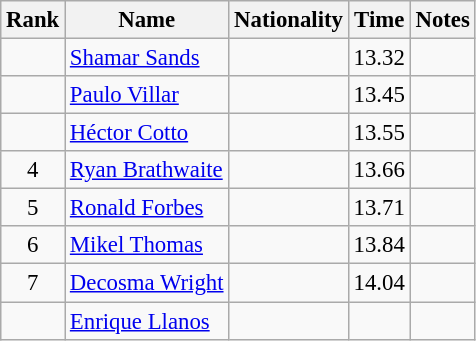<table class="wikitable sortable" style="text-align:center;font-size:95%">
<tr>
<th>Rank</th>
<th>Name</th>
<th>Nationality</th>
<th>Time</th>
<th>Notes</th>
</tr>
<tr>
<td></td>
<td align=left><a href='#'>Shamar Sands</a></td>
<td align=left></td>
<td>13.32</td>
<td></td>
</tr>
<tr>
<td></td>
<td align=left><a href='#'>Paulo Villar</a></td>
<td align=left></td>
<td>13.45</td>
<td></td>
</tr>
<tr>
<td></td>
<td align=left><a href='#'>Héctor Cotto</a></td>
<td align=left></td>
<td>13.55</td>
<td></td>
</tr>
<tr>
<td>4</td>
<td align=left><a href='#'>Ryan Brathwaite</a></td>
<td align=left></td>
<td>13.66</td>
<td></td>
</tr>
<tr>
<td>5</td>
<td align=left><a href='#'>Ronald Forbes</a></td>
<td align=left></td>
<td>13.71</td>
<td></td>
</tr>
<tr>
<td>6</td>
<td align=left><a href='#'>Mikel Thomas</a></td>
<td align=left></td>
<td>13.84</td>
<td></td>
</tr>
<tr>
<td>7</td>
<td align=left><a href='#'>Decosma Wright</a></td>
<td align=left></td>
<td>14.04</td>
<td></td>
</tr>
<tr>
<td></td>
<td align=left><a href='#'>Enrique Llanos</a></td>
<td align=left></td>
<td></td>
<td></td>
</tr>
</table>
